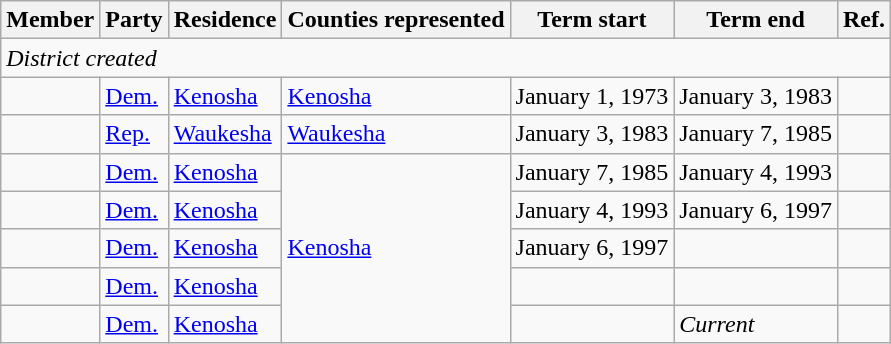<table class="wikitable">
<tr>
<th>Member</th>
<th>Party</th>
<th>Residence</th>
<th>Counties represented</th>
<th>Term start</th>
<th>Term end</th>
<th>Ref.</th>
</tr>
<tr>
<td colspan="7"><em>District created</em></td>
</tr>
<tr>
<td></td>
<td><a href='#'>Dem.</a></td>
<td><a href='#'>Kenosha</a></td>
<td><a href='#'>Kenosha</a></td>
<td>January 1, 1973</td>
<td>January 3, 1983</td>
<td></td>
</tr>
<tr>
<td></td>
<td><a href='#'>Rep.</a></td>
<td><a href='#'>Waukesha</a></td>
<td><a href='#'>Waukesha</a></td>
<td>January 3, 1983</td>
<td>January 7, 1985</td>
<td></td>
</tr>
<tr>
<td></td>
<td><a href='#'>Dem.</a></td>
<td><a href='#'>Kenosha</a></td>
<td rowspan="5"><a href='#'>Kenosha</a></td>
<td>January 7, 1985</td>
<td>January 4, 1993</td>
<td></td>
</tr>
<tr>
<td></td>
<td><a href='#'>Dem.</a></td>
<td><a href='#'>Kenosha</a></td>
<td>January 4, 1993</td>
<td>January 6, 1997</td>
<td></td>
</tr>
<tr>
<td></td>
<td><a href='#'>Dem.</a></td>
<td><a href='#'>Kenosha</a></td>
<td>January 6, 1997</td>
<td></td>
<td></td>
</tr>
<tr>
<td></td>
<td><a href='#'>Dem.</a></td>
<td><a href='#'>Kenosha</a></td>
<td></td>
<td></td>
<td></td>
</tr>
<tr>
<td></td>
<td><a href='#'>Dem.</a></td>
<td><a href='#'>Kenosha</a></td>
<td></td>
<td><em>Current</em></td>
<td></td>
</tr>
</table>
